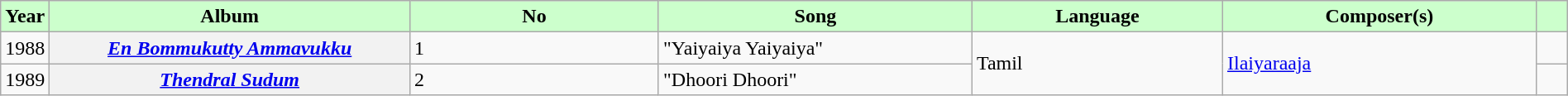<table class="wikitable plainrowheaders" style="width:100%; textcolor:#000">
<tr style="background:#cfc; text-align:center;">
<td scope="col" style="width:2%;"><strong>Year</strong></td>
<td scope="col" style="width:23%;"><strong>Album</strong></td>
<td><strong>No</strong></td>
<td scope="col" style="width:20%;"><strong>Song</strong></td>
<td scope="col" style="width:16%;"><strong>Language</strong></td>
<td scope="col" style="width:20%;"><strong>Composer(s)</strong></td>
<td scope="col" style="width:2%;"><strong></strong></td>
</tr>
<tr>
<td>1988</td>
<th scope="row"><em><a href='#'>En Bommukutty Ammavukku</a></em></th>
<td>1</td>
<td>"Yaiyaiya Yaiyaiya"</td>
<td rowspan="2">Tamil</td>
<td rowspan="2"><a href='#'>Ilaiyaraaja</a></td>
<td></td>
</tr>
<tr>
<td>1989</td>
<th scope="row"><em><a href='#'>Thendral Sudum</a></em></th>
<td>2</td>
<td>"Dhoori Dhoori"</td>
<td></td>
</tr>
</table>
